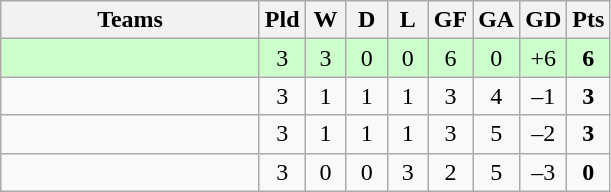<table class="wikitable" style="text-align: center;">
<tr>
<th width=165>Teams</th>
<th width=20>Pld</th>
<th width=20>W</th>
<th width=20>D</th>
<th width=20>L</th>
<th width=20>GF</th>
<th width=20>GA</th>
<th width=20>GD</th>
<th width=20>Pts</th>
</tr>
<tr align=center style="background:#ccffcc;">
<td style="text-align:left;"></td>
<td>3</td>
<td>3</td>
<td>0</td>
<td>0</td>
<td>6</td>
<td>0</td>
<td>+6</td>
<td><strong>6</strong></td>
</tr>
<tr align=center>
<td style="text-align:left;"></td>
<td>3</td>
<td>1</td>
<td>1</td>
<td>1</td>
<td>3</td>
<td>4</td>
<td>–1</td>
<td><strong>3</strong></td>
</tr>
<tr align=center>
<td style="text-align:left;"></td>
<td>3</td>
<td>1</td>
<td>1</td>
<td>1</td>
<td>3</td>
<td>5</td>
<td>–2</td>
<td><strong>3</strong></td>
</tr>
<tr align=center>
<td style="text-align:left;"></td>
<td>3</td>
<td>0</td>
<td>0</td>
<td>3</td>
<td>2</td>
<td>5</td>
<td>–3</td>
<td><strong>0</strong></td>
</tr>
</table>
